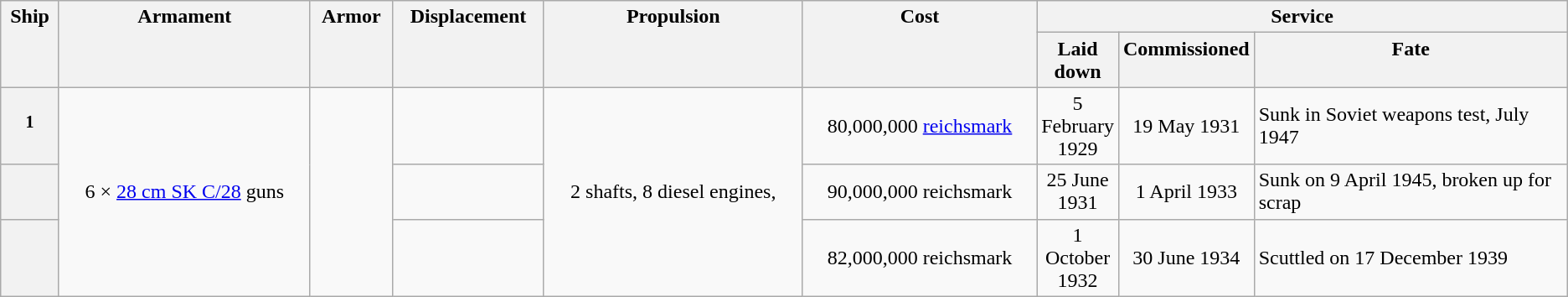<table class="wikitable plainrowheaders" style="text-align: center;">
<tr valign="top">
<th scope="col" rowspan="2">Ship</th>
<th scope="col" rowspan="2">Armament</th>
<th scope="col" rowspan="2">Armor</th>
<th scope="col" rowspan="2">Displacement</th>
<th scope="col" rowspan="2">Propulsion</th>
<th scope="col" rowspan="2">Cost</th>
<th scope="col" colspan="3">Service</th>
</tr>
<tr valign="top">
<th width="5%" scope="col">Laid down</th>
<th width="5%" scope="col">Commissioned</th>
<th width="20%" scope="col">Fate</th>
</tr>
<tr>
<th scope="row"><sup>1</sup></th>
<td rowspan="3">6 × <a href='#'>28 cm SK C/28</a> guns</td>
<td rowspan="3"></td>
<td></td>
<td rowspan="3">2 shafts, 8 diesel engines, </td>
<td>80,000,000 <a href='#'>reichsmark</a></td>
<td>5 February 1929</td>
<td>19 May 1931</td>
<td style="text-align: left;">Sunk in Soviet weapons test, July 1947</td>
</tr>
<tr>
<th scope="row"></th>
<td></td>
<td>90,000,000 reichsmark</td>
<td>25 June 1931</td>
<td>1 April 1933</td>
<td style="text-align: left;">Sunk on 9 April 1945, broken up for scrap</td>
</tr>
<tr>
<th scope="row"></th>
<td></td>
<td>82,000,000 reichsmark</td>
<td>1 October 1932</td>
<td>30 June 1934</td>
<td style="text-align: left;">Scuttled on 17 December 1939</td>
</tr>
</table>
